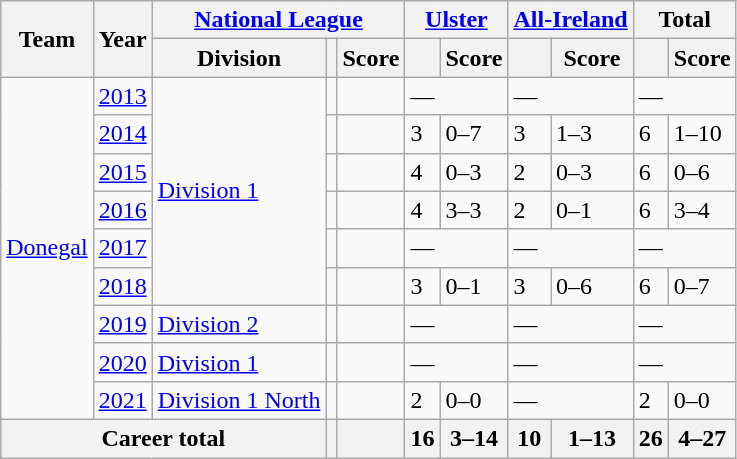<table class="wikitable">
<tr>
<th rowspan="2">Team</th>
<th rowspan="2">Year</th>
<th colspan="3"><a href='#'>National League</a></th>
<th colspan="2"><a href='#'>Ulster</a></th>
<th colspan="2"><a href='#'>All-Ireland</a></th>
<th colspan="2">Total</th>
</tr>
<tr>
<th>Division</th>
<th></th>
<th>Score</th>
<th></th>
<th>Score</th>
<th></th>
<th>Score</th>
<th></th>
<th>Score</th>
</tr>
<tr>
<td rowspan="9"><a href='#'>Donegal</a></td>
<td><a href='#'>2013</a></td>
<td rowspan="6"><a href='#'>Division 1</a></td>
<td></td>
<td></td>
<td colspan="2">—</td>
<td colspan="2">—</td>
<td colspan="2">—</td>
</tr>
<tr>
<td><a href='#'>2014</a></td>
<td></td>
<td></td>
<td>3</td>
<td>0–7</td>
<td>3</td>
<td>1–3</td>
<td>6</td>
<td>1–10</td>
</tr>
<tr>
<td><a href='#'>2015</a></td>
<td></td>
<td></td>
<td>4</td>
<td>0–3</td>
<td>2</td>
<td>0–3</td>
<td>6</td>
<td>0–6</td>
</tr>
<tr>
<td><a href='#'>2016</a></td>
<td></td>
<td></td>
<td>4</td>
<td>3–3</td>
<td>2</td>
<td>0–1</td>
<td>6</td>
<td>3–4</td>
</tr>
<tr>
<td><a href='#'>2017</a></td>
<td></td>
<td></td>
<td colspan="2">—</td>
<td colspan="2">—</td>
<td colspan="2">—</td>
</tr>
<tr>
<td><a href='#'>2018</a></td>
<td></td>
<td></td>
<td>3</td>
<td>0–1</td>
<td>3</td>
<td>0–6</td>
<td>6</td>
<td>0–7</td>
</tr>
<tr>
<td><a href='#'>2019</a></td>
<td><a href='#'>Division 2</a></td>
<td></td>
<td></td>
<td colspan="2">—</td>
<td colspan="2">—</td>
<td colspan="2">—</td>
</tr>
<tr>
<td><a href='#'>2020</a></td>
<td><a href='#'>Division 1</a></td>
<td></td>
<td></td>
<td colspan="2">—</td>
<td colspan="2">—</td>
<td colspan="2">—</td>
</tr>
<tr>
<td><a href='#'>2021</a></td>
<td><a href='#'>Division 1 North</a></td>
<td></td>
<td></td>
<td>2</td>
<td>0–0</td>
<td colspan="2">—</td>
<td>2</td>
<td>0–0</td>
</tr>
<tr>
<th colspan="3">Career total</th>
<th></th>
<th></th>
<th>16</th>
<th>3–14</th>
<th>10</th>
<th>1–13</th>
<th>26</th>
<th>4–27</th>
</tr>
</table>
